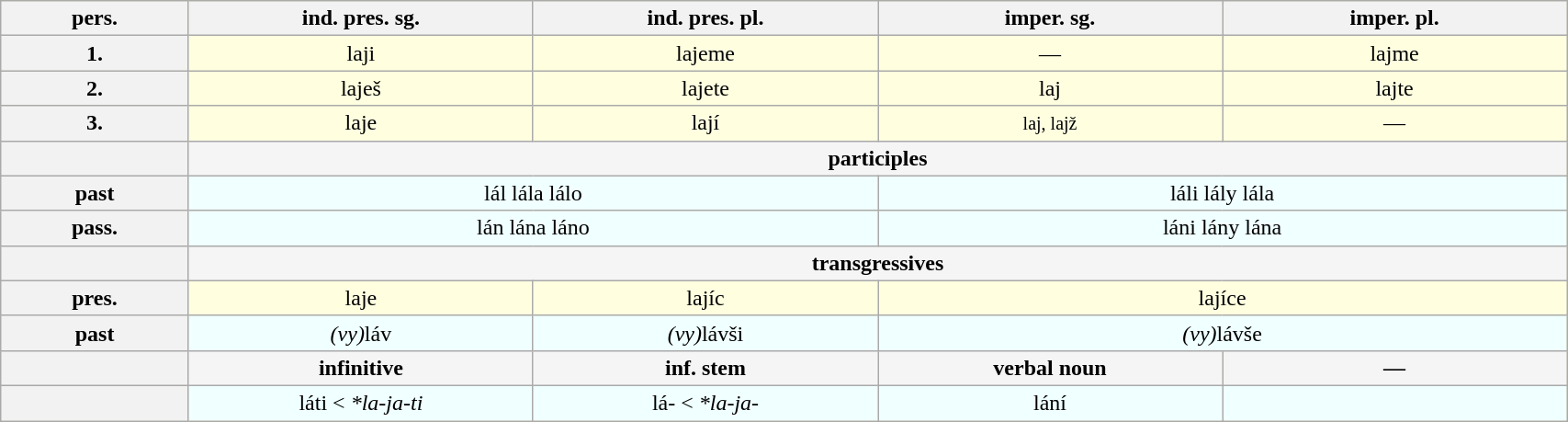<table class="wikitable" border="1" width=90% style="text-align:center; background:lightyellow">
<tr>
<th>pers.</th>
<th width=22%>ind. pres. sg.</th>
<th width=22%>ind. pres. pl.</th>
<th width=22%>imper. sg.</th>
<th width=22%>imper. pl.</th>
</tr>
<tr>
<th>1.</th>
<td>laji</td>
<td>lajeme</td>
<td>—</td>
<td>lajme</td>
</tr>
<tr>
<th>2.</th>
<td>laješ</td>
<td>lajete</td>
<td>laj</td>
<td>lajte</td>
</tr>
<tr>
<th>3.</th>
<td>laje</td>
<td>lají</td>
<td><small>laj, lajž</small></td>
<td>—</td>
</tr>
<tr style="font-weight:bold; background:whitesmoke">
<th> </th>
<td colspan=4>participles</td>
</tr>
<tr style="background:azure">
<th>past</th>
<td colspan=2>lál lála lálo</td>
<td colspan=2>láli lály lála</td>
</tr>
<tr style="background:azure">
<th>pass.</th>
<td colspan=2>lán lána láno</td>
<td colspan=2>láni lány lána</td>
</tr>
<tr style="font-weight:bold; background:whitesmoke">
<th> </th>
<td colspan=4>transgressives</td>
</tr>
<tr>
<th>pres.</th>
<td>laje</td>
<td>lajíc</td>
<td colspan=2>lajíce</td>
</tr>
<tr style="background:azure">
<th>past</th>
<td><em>(vy)</em>láv</td>
<td><em>(vy)</em>lávši</td>
<td colspan=2><em>(vy)</em>lávše</td>
</tr>
<tr style="font-weight:bold; background:whitesmoke">
<th> </th>
<td>infinitive</td>
<td>inf. stem</td>
<td>verbal noun</td>
<td>—</td>
</tr>
<tr style="background:azure">
<th> </th>
<td>láti < <em>*la-ja-ti</em></td>
<td>lá- < <em>*la-ja-</em></td>
<td>lání</td>
<td></td>
</tr>
</table>
